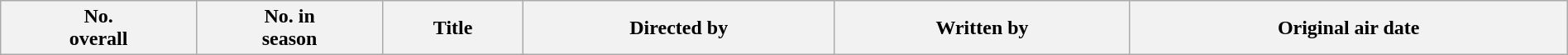<table class="wikitable plainrowheaders" style="width:100%; background:#fff;">
<tr>
<th style="background:#;">No.<br>overall</th>
<th style="background:#;">No. in<br>season</th>
<th style="background:#;">Title</th>
<th style="background:#;">Directed by</th>
<th style="background:#;">Written by</th>
<th style="background:#;">Original air date<br>



</th>
</tr>
</table>
